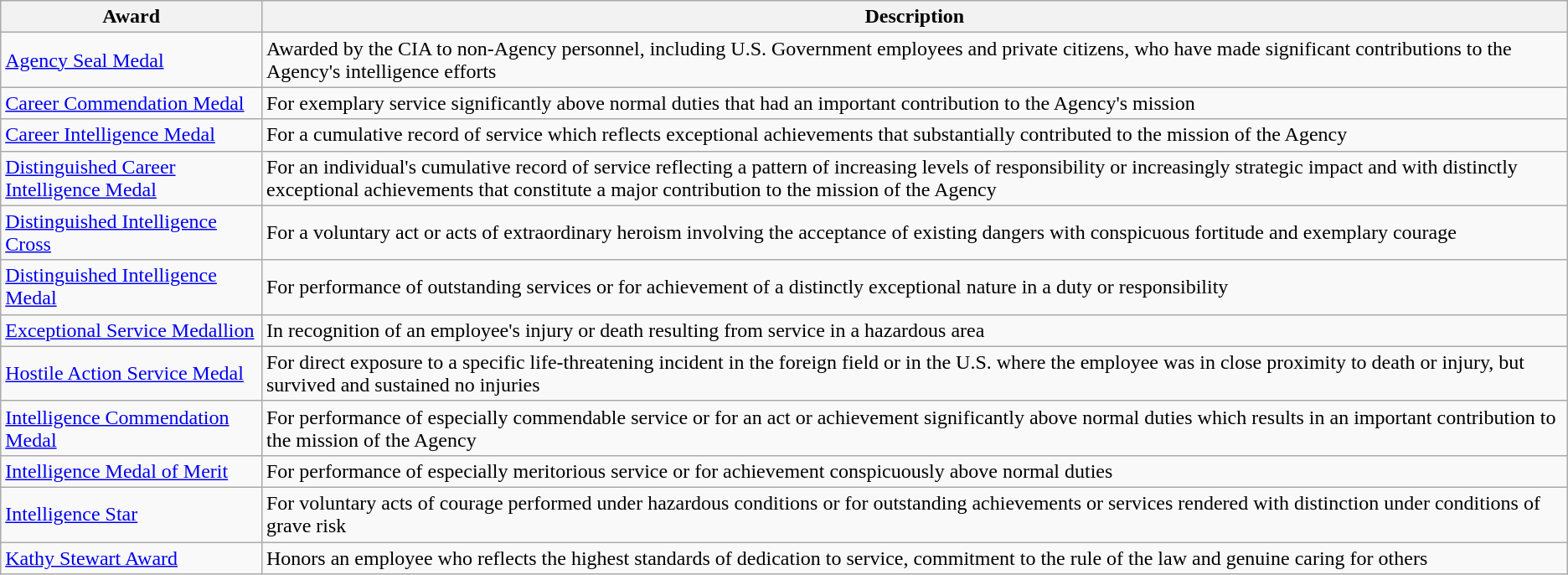<table class=wikitable>
<tr>
<th>Award</th>
<th>Description</th>
</tr>
<tr>
<td><a href='#'>Agency Seal Medal</a></td>
<td>Awarded by the CIA to non-Agency personnel, including U.S. Government employees and private citizens, who have made significant contributions to the Agency's intelligence efforts</td>
</tr>
<tr>
<td><a href='#'>Career Commendation Medal</a></td>
<td>For exemplary service significantly above normal duties that had an important contribution to the Agency's mission</td>
</tr>
<tr>
<td><a href='#'>Career Intelligence Medal</a></td>
<td>For a cumulative record of service which reflects exceptional achievements that substantially contributed to the mission of the Agency</td>
</tr>
<tr>
<td><a href='#'>Distinguished Career Intelligence Medal</a></td>
<td>For an individual's cumulative record of service reflecting a pattern of increasing levels of responsibility or increasingly strategic impact and with distinctly exceptional achievements that constitute a major contribution to the mission of the Agency</td>
</tr>
<tr>
<td><a href='#'>Distinguished Intelligence Cross</a></td>
<td>For a voluntary act or acts of extraordinary heroism involving the acceptance of existing dangers with conspicuous fortitude and exemplary courage</td>
</tr>
<tr>
<td><a href='#'>Distinguished Intelligence Medal</a></td>
<td>For performance of outstanding services or for achievement of a distinctly exceptional nature in a duty or responsibility</td>
</tr>
<tr>
<td><a href='#'>Exceptional Service Medallion</a></td>
<td>In recognition of an employee's injury or death resulting from service in a hazardous area</td>
</tr>
<tr>
<td><a href='#'>Hostile Action Service Medal</a></td>
<td>For direct exposure to a specific life-threatening incident in the foreign field or in the U.S. where the employee was in close proximity to death or injury, but survived and sustained no injuries</td>
</tr>
<tr>
<td><a href='#'>Intelligence Commendation Medal</a></td>
<td>For performance of especially commendable service or for an act or achievement significantly above normal duties which results in an important contribution to the mission of the Agency</td>
</tr>
<tr>
<td><a href='#'>Intelligence Medal of Merit</a></td>
<td>For performance of especially meritorious service or for achievement conspicuously above normal duties</td>
</tr>
<tr>
<td><a href='#'>Intelligence Star</a></td>
<td>For voluntary acts of courage performed under hazardous conditions or for outstanding achievements or services rendered with distinction under conditions of grave risk</td>
</tr>
<tr>
<td><a href='#'>Kathy Stewart Award</a></td>
<td>Honors an employee who reflects the highest standards of dedication to service, commitment to the rule of the law and genuine caring for others</td>
</tr>
</table>
